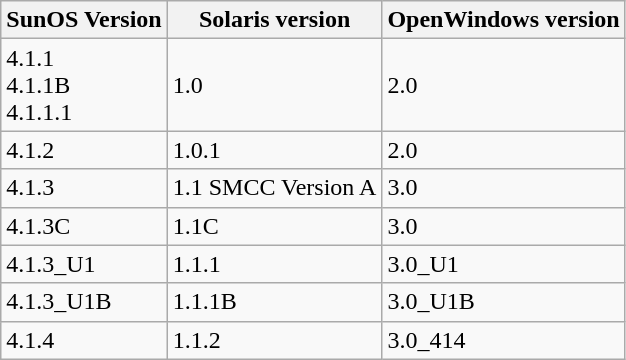<table class="wikitable">
<tr>
<th>SunOS Version</th>
<th>Solaris version</th>
<th>OpenWindows version</th>
</tr>
<tr>
<td>4.1.1<br>4.1.1B<br>4.1.1.1</td>
<td>1.0</td>
<td>2.0</td>
</tr>
<tr>
<td>4.1.2</td>
<td>1.0.1</td>
<td>2.0</td>
</tr>
<tr>
<td>4.1.3</td>
<td>1.1 SMCC Version A</td>
<td>3.0</td>
</tr>
<tr>
<td>4.1.3C</td>
<td>1.1C</td>
<td>3.0</td>
</tr>
<tr>
<td>4.1.3_U1</td>
<td>1.1.1</td>
<td>3.0_U1</td>
</tr>
<tr>
<td>4.1.3_U1B</td>
<td>1.1.1B</td>
<td>3.0_U1B</td>
</tr>
<tr>
<td>4.1.4</td>
<td>1.1.2</td>
<td>3.0_414</td>
</tr>
</table>
